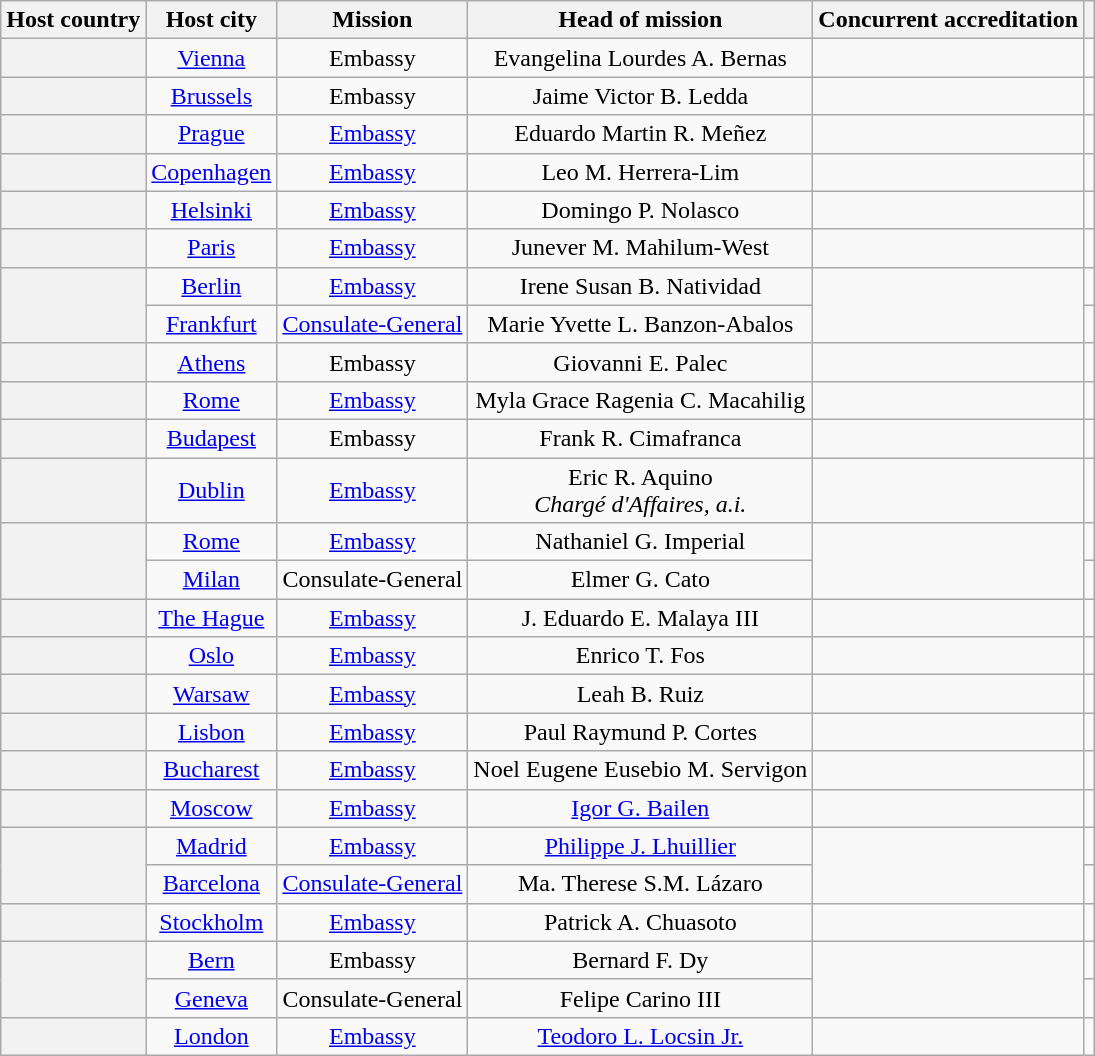<table class="wikitable plainrowheaders" style="text-align:center;">
<tr>
<th scope="col">Host country</th>
<th scope="col">Host city</th>
<th scope="col">Mission</th>
<th scope="col">Head of mission </th>
<th scope="col">Concurrent accreditation</th>
<th scope="col"></th>
</tr>
<tr>
<th scope="row"></th>
<td><a href='#'>Vienna</a></td>
<td>Embassy</td>
<td>Evangelina Lourdes A. Bernas</td>
<td></td>
<td></td>
</tr>
<tr>
<th scope="row"></th>
<td><a href='#'>Brussels</a></td>
<td>Embassy</td>
<td>Jaime Victor B. Ledda</td>
<td></td>
<td></td>
</tr>
<tr>
<th scope="row"></th>
<td><a href='#'>Prague</a></td>
<td><a href='#'>Embassy</a></td>
<td>Eduardo Martin R. Meñez</td>
<td></td>
<td></td>
</tr>
<tr>
<th scope="row"></th>
<td><a href='#'>Copenhagen</a></td>
<td><a href='#'>Embassy</a></td>
<td>Leo M. Herrera-Lim</td>
<td></td>
<td></td>
</tr>
<tr>
<th scope="row"></th>
<td><a href='#'>Helsinki</a></td>
<td><a href='#'>Embassy</a></td>
<td>Domingo P. Nolasco</td>
<td></td>
<td></td>
</tr>
<tr>
<th scope="row"></th>
<td><a href='#'>Paris</a></td>
<td><a href='#'>Embassy</a></td>
<td>Junever M. Mahilum-West</td>
<td></td>
<td></td>
</tr>
<tr>
<th scope="row" rowspan="2"></th>
<td><a href='#'>Berlin</a></td>
<td><a href='#'>Embassy</a></td>
<td>Irene Susan B. Natividad</td>
<td rowspan="2"></td>
<td></td>
</tr>
<tr>
<td><a href='#'>Frankfurt</a></td>
<td><a href='#'>Consulate-General</a></td>
<td>Marie Yvette L. Banzon-Abalos</td>
<td></td>
</tr>
<tr>
<th scope="row"></th>
<td><a href='#'>Athens</a></td>
<td>Embassy</td>
<td>Giovanni E. Palec</td>
<td></td>
<td></td>
</tr>
<tr>
<th scope="row"></th>
<td><a href='#'>Rome</a></td>
<td><a href='#'>Embassy</a></td>
<td>Myla Grace Ragenia C. Macahilig</td>
<td></td>
<td></td>
</tr>
<tr>
<th scope="row"></th>
<td><a href='#'>Budapest</a></td>
<td>Embassy</td>
<td>Frank R. Cimafranca</td>
<td></td>
<td></td>
</tr>
<tr>
<th scope="row"></th>
<td><a href='#'>Dublin</a></td>
<td><a href='#'>Embassy</a></td>
<td>Eric R. Aquino<br><em>Chargé d'Affaires, a.i.</em></td>
<td></td>
<td></td>
</tr>
<tr>
<th scope="row" rowspan="2"></th>
<td><a href='#'>Rome</a></td>
<td><a href='#'>Embassy</a></td>
<td>Nathaniel G. Imperial</td>
<td rowspan="2"></td>
<td></td>
</tr>
<tr>
<td><a href='#'>Milan</a></td>
<td>Consulate-General</td>
<td>Elmer G. Cato</td>
<td></td>
</tr>
<tr>
<th scope="row"></th>
<td><a href='#'>The Hague</a></td>
<td><a href='#'>Embassy</a></td>
<td>J. Eduardo E. Malaya III</td>
<td></td>
<td></td>
</tr>
<tr>
<th scope="row"></th>
<td><a href='#'>Oslo</a></td>
<td><a href='#'>Embassy</a></td>
<td>Enrico T. Fos</td>
<td></td>
<td></td>
</tr>
<tr>
<th scope="row"></th>
<td><a href='#'>Warsaw</a></td>
<td><a href='#'>Embassy</a></td>
<td>Leah B. Ruiz</td>
<td></td>
<td></td>
</tr>
<tr>
<th scope="row"></th>
<td><a href='#'>Lisbon</a></td>
<td><a href='#'>Embassy</a></td>
<td>Paul Raymund P. Cortes</td>
<td></td>
<td></td>
</tr>
<tr>
<th scope="row"></th>
<td><a href='#'>Bucharest</a></td>
<td><a href='#'>Embassy</a></td>
<td>Noel Eugene Eusebio M. Servigon</td>
<td></td>
<td></td>
</tr>
<tr>
<th scope="row"></th>
<td><a href='#'>Moscow</a></td>
<td><a href='#'>Embassy</a></td>
<td><a href='#'>Igor G. Bailen</a></td>
<td></td>
<td></td>
</tr>
<tr>
<th scope="row" rowspan="2"></th>
<td><a href='#'>Madrid</a></td>
<td><a href='#'>Embassy</a></td>
<td><a href='#'>Philippe J. Lhuillier</a></td>
<td rowspan="2"></td>
<td></td>
</tr>
<tr>
<td><a href='#'>Barcelona</a></td>
<td><a href='#'>Consulate-General</a></td>
<td>Ma. Therese S.M. Lázaro</td>
<td></td>
</tr>
<tr>
<th scope="row"></th>
<td><a href='#'>Stockholm</a></td>
<td><a href='#'>Embassy</a></td>
<td>Patrick A. Chuasoto</td>
<td></td>
<td></td>
</tr>
<tr>
<th scope="row" rowspan="2"></th>
<td><a href='#'>Bern</a></td>
<td>Embassy</td>
<td>Bernard F. Dy</td>
<td rowspan="2"></td>
<td></td>
</tr>
<tr>
<td><a href='#'>Geneva</a></td>
<td>Consulate-General</td>
<td>Felipe Carino III</td>
<td></td>
</tr>
<tr>
<th scope="row"></th>
<td><a href='#'>London</a></td>
<td><a href='#'>Embassy</a></td>
<td><a href='#'>Teodoro L. Locsin Jr.</a></td>
<td></td>
<td></td>
</tr>
</table>
